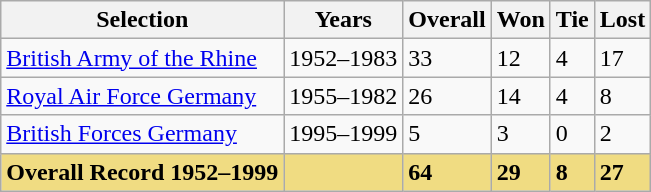<table class="wikitable">
<tr style="text-align:left;">
<th>Selection</th>
<th>Years</th>
<th>Overall</th>
<th>Won</th>
<th>Tie</th>
<th>Lost</th>
</tr>
<tr>
<td> <a href='#'>British Army of the Rhine</a></td>
<td>1952–1983</td>
<td>33</td>
<td>12</td>
<td>4</td>
<td>17</td>
</tr>
<tr>
<td> <a href='#'>Royal Air Force Germany</a></td>
<td>1955–1982</td>
<td>26</td>
<td>14</td>
<td>4</td>
<td>8</td>
</tr>
<tr>
<td> <a href='#'>British Forces Germany</a></td>
<td>1995–1999</td>
<td>5</td>
<td>3</td>
<td>0</td>
<td>2</td>
</tr>
<tr style="background:#f0dc82;">
<td><strong>Overall Record 1952–1999</strong></td>
<td></td>
<td><strong>64</strong></td>
<td><strong>29</strong></td>
<td><strong>8</strong></td>
<td><strong>27</strong></td>
</tr>
</table>
